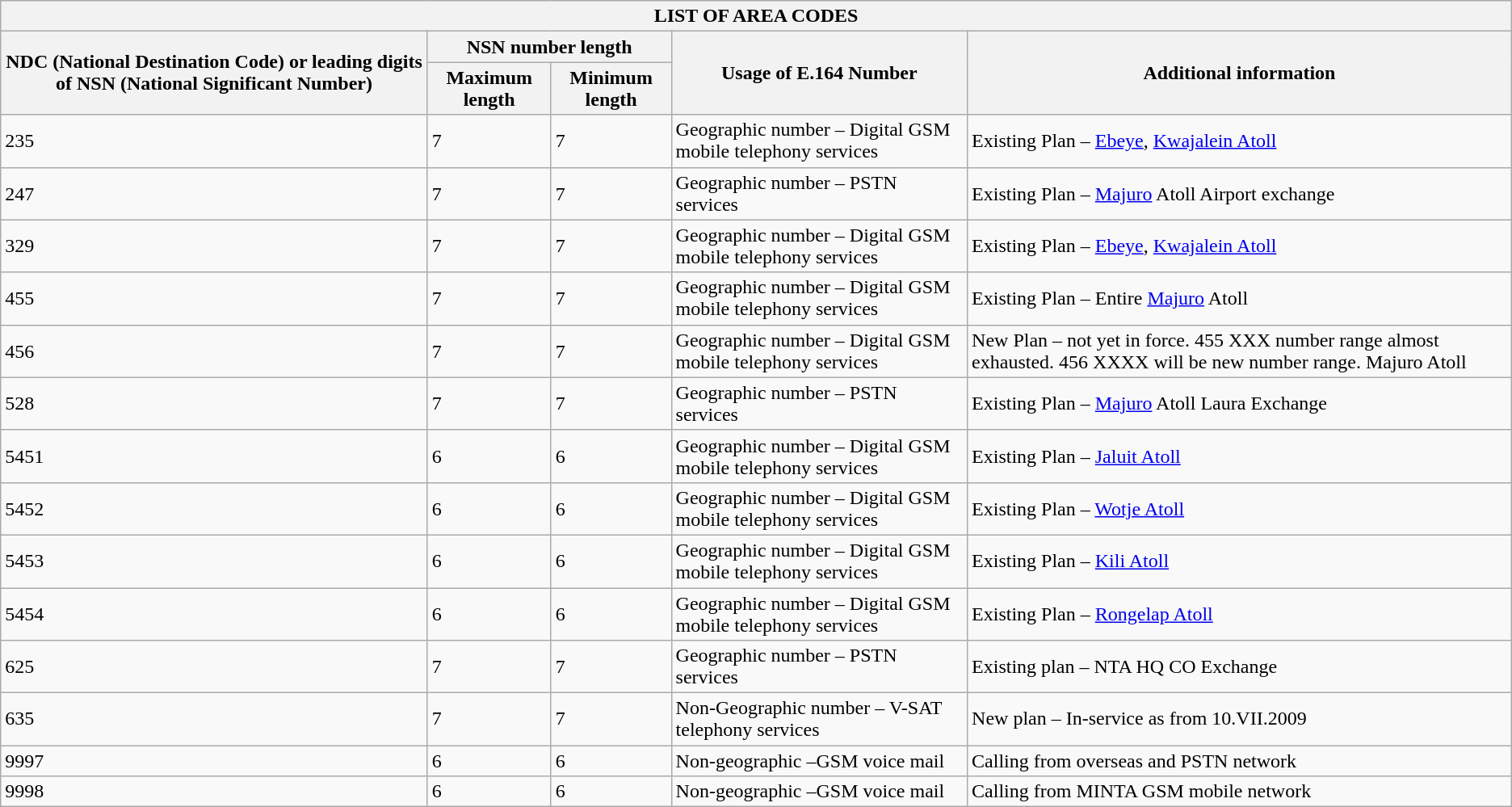<table class="wikitable" border=1>
<tr>
<th colspan="5">LIST OF AREA CODES</th>
</tr>
<tr>
<th rowspan="2">NDC (National Destination Code) or leading digits of NSN (National Significant Number)</th>
<th colspan="2">NSN number length</th>
<th rowspan="2">Usage of E.164 Number</th>
<th rowspan="2">Additional information</th>
</tr>
<tr>
<th>Maximum length</th>
<th>Minimum length</th>
</tr>
<tr>
<td>235</td>
<td>7</td>
<td>7</td>
<td>Geographic number – Digital GSM mobile telephony services</td>
<td>Existing Plan –  <a href='#'>Ebeye</a>,  <a href='#'>Kwajalein Atoll</a></td>
</tr>
<tr>
<td>247</td>
<td>7</td>
<td>7</td>
<td>Geographic number – PSTN services</td>
<td>Existing Plan – <a href='#'>Majuro</a> Atoll Airport exchange</td>
</tr>
<tr>
<td>329</td>
<td>7</td>
<td>7</td>
<td>Geographic number – Digital GSM mobile telephony services</td>
<td>Existing Plan –  <a href='#'>Ebeye</a>,  <a href='#'>Kwajalein Atoll</a></td>
</tr>
<tr>
<td>455</td>
<td>7</td>
<td>7</td>
<td>Geographic number – Digital GSM mobile telephony services</td>
<td>Existing Plan – Entire <a href='#'>Majuro</a> Atoll</td>
</tr>
<tr>
<td>456</td>
<td>7</td>
<td>7</td>
<td>Geographic number – Digital GSM mobile telephony services</td>
<td>New Plan – not yet in force. 455 XXX number range almost exhausted. 456 XXXX will be new number range. Majuro Atoll</td>
</tr>
<tr>
<td>528</td>
<td>7</td>
<td>7</td>
<td>Geographic number – PSTN services</td>
<td>Existing Plan – <a href='#'>Majuro</a> Atoll Laura Exchange</td>
</tr>
<tr>
<td>5451</td>
<td>6</td>
<td>6</td>
<td>Geographic number – Digital GSM mobile telephony services</td>
<td>Existing Plan – <a href='#'>Jaluit Atoll</a></td>
</tr>
<tr>
<td>5452</td>
<td>6</td>
<td>6</td>
<td>Geographic number – Digital GSM mobile telephony services</td>
<td>Existing Plan – <a href='#'>Wotje Atoll</a></td>
</tr>
<tr>
<td>5453</td>
<td>6</td>
<td>6</td>
<td>Geographic number – Digital GSM mobile telephony services</td>
<td>Existing Plan – <a href='#'>Kili Atoll</a></td>
</tr>
<tr>
<td>5454</td>
<td>6</td>
<td>6</td>
<td>Geographic number – Digital GSM mobile telephony services</td>
<td>Existing Plan – <a href='#'>Rongelap Atoll</a></td>
</tr>
<tr>
<td>625</td>
<td>7</td>
<td>7</td>
<td>Geographic number –  PSTN services</td>
<td>Existing plan – NTA HQ CO Exchange</td>
</tr>
<tr>
<td>635</td>
<td>7</td>
<td>7</td>
<td>Non-Geographic number – V-SAT telephony services</td>
<td>New plan – In-service as from 10.VII.2009</td>
</tr>
<tr>
<td>9997</td>
<td>6</td>
<td>6</td>
<td>Non-geographic –GSM voice mail</td>
<td>Calling from overseas and PSTN network</td>
</tr>
<tr>
<td>9998</td>
<td>6</td>
<td>6</td>
<td>Non-geographic –GSM voice mail</td>
<td>Calling from MINTA GSM mobile network</td>
</tr>
</table>
